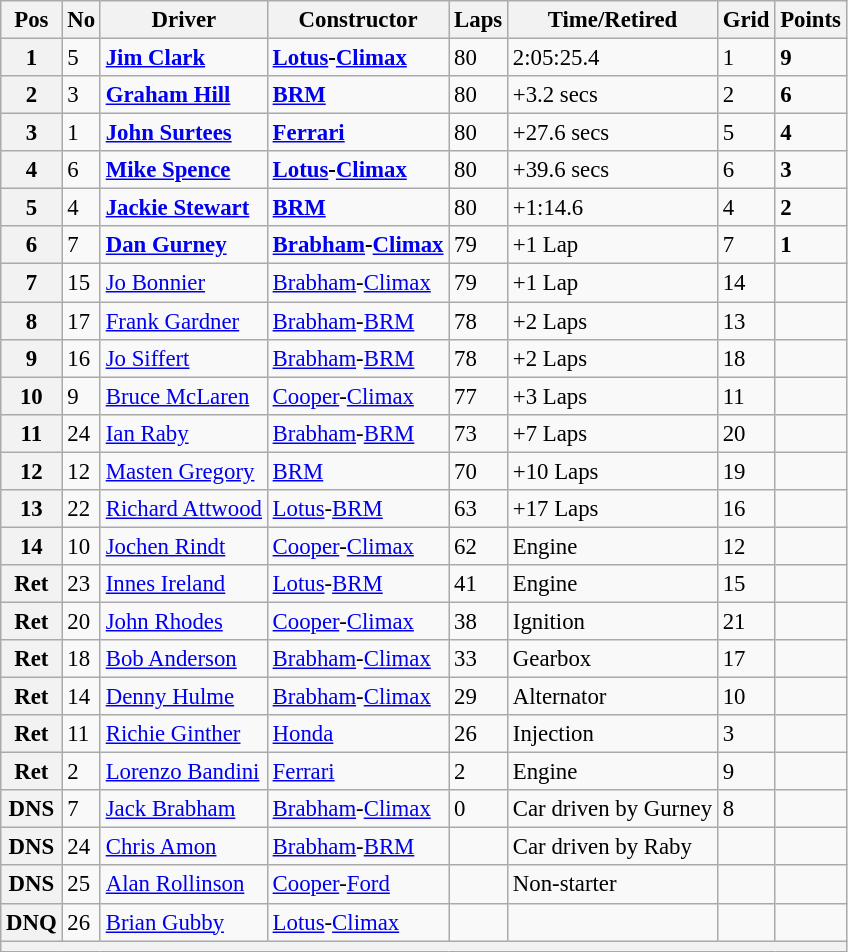<table class="wikitable" style="font-size: 95%;">
<tr>
<th>Pos</th>
<th>No</th>
<th>Driver</th>
<th>Constructor</th>
<th>Laps</th>
<th>Time/Retired</th>
<th>Grid</th>
<th>Points</th>
</tr>
<tr>
<th>1</th>
<td>5</td>
<td> <strong><a href='#'>Jim Clark</a></strong></td>
<td><strong><a href='#'>Lotus</a>-<a href='#'>Climax</a></strong></td>
<td>80</td>
<td>2:05:25.4</td>
<td>1</td>
<td><strong>9</strong></td>
</tr>
<tr>
<th>2</th>
<td>3</td>
<td> <strong><a href='#'>Graham Hill</a></strong></td>
<td><strong><a href='#'>BRM</a></strong></td>
<td>80</td>
<td>+3.2 secs</td>
<td>2</td>
<td><strong>6</strong></td>
</tr>
<tr>
<th>3</th>
<td>1</td>
<td> <strong><a href='#'>John Surtees</a></strong></td>
<td><strong><a href='#'>Ferrari</a></strong></td>
<td>80</td>
<td>+27.6 secs</td>
<td>5</td>
<td><strong>4</strong></td>
</tr>
<tr>
<th>4</th>
<td>6</td>
<td> <strong><a href='#'>Mike Spence</a></strong></td>
<td><strong><a href='#'>Lotus</a>-<a href='#'>Climax</a></strong></td>
<td>80</td>
<td>+39.6 secs</td>
<td>6</td>
<td><strong>3</strong></td>
</tr>
<tr>
<th>5</th>
<td>4</td>
<td> <strong><a href='#'>Jackie Stewart</a></strong></td>
<td><strong><a href='#'>BRM</a></strong></td>
<td>80</td>
<td>+1:14.6</td>
<td>4</td>
<td><strong>2</strong></td>
</tr>
<tr>
<th>6</th>
<td>7</td>
<td> <strong><a href='#'>Dan Gurney</a></strong></td>
<td><strong><a href='#'>Brabham</a>-<a href='#'>Climax</a></strong></td>
<td>79</td>
<td>+1 Lap</td>
<td>7</td>
<td><strong>1</strong></td>
</tr>
<tr>
<th>7</th>
<td>15</td>
<td> <a href='#'>Jo Bonnier</a></td>
<td><a href='#'>Brabham</a>-<a href='#'>Climax</a></td>
<td>79</td>
<td>+1 Lap</td>
<td>14</td>
<td></td>
</tr>
<tr>
<th>8</th>
<td>17</td>
<td> <a href='#'>Frank Gardner</a></td>
<td><a href='#'>Brabham</a>-<a href='#'>BRM</a></td>
<td>78</td>
<td>+2 Laps</td>
<td>13</td>
<td></td>
</tr>
<tr>
<th>9</th>
<td>16</td>
<td> <a href='#'>Jo Siffert</a></td>
<td><a href='#'>Brabham</a>-<a href='#'>BRM</a></td>
<td>78</td>
<td>+2 Laps</td>
<td>18</td>
<td></td>
</tr>
<tr>
<th>10</th>
<td>9</td>
<td> <a href='#'>Bruce McLaren</a></td>
<td><a href='#'>Cooper</a>-<a href='#'>Climax</a></td>
<td>77</td>
<td>+3 Laps</td>
<td>11</td>
<td></td>
</tr>
<tr>
<th>11</th>
<td>24</td>
<td> <a href='#'>Ian Raby</a></td>
<td><a href='#'>Brabham</a>-<a href='#'>BRM</a></td>
<td>73</td>
<td>+7 Laps</td>
<td>20</td>
<td></td>
</tr>
<tr>
<th>12</th>
<td>12</td>
<td> <a href='#'>Masten Gregory</a></td>
<td><a href='#'>BRM</a></td>
<td>70</td>
<td>+10 Laps</td>
<td>19</td>
<td></td>
</tr>
<tr>
<th>13</th>
<td>22</td>
<td> <a href='#'>Richard Attwood</a></td>
<td><a href='#'>Lotus</a>-<a href='#'>BRM</a></td>
<td>63</td>
<td>+17 Laps</td>
<td>16</td>
<td></td>
</tr>
<tr>
<th>14</th>
<td>10</td>
<td> <a href='#'>Jochen Rindt</a></td>
<td><a href='#'>Cooper</a>-<a href='#'>Climax</a></td>
<td>62</td>
<td>Engine</td>
<td>12</td>
<td></td>
</tr>
<tr>
<th>Ret</th>
<td>23</td>
<td> <a href='#'>Innes Ireland</a></td>
<td><a href='#'>Lotus</a>-<a href='#'>BRM</a></td>
<td>41</td>
<td>Engine</td>
<td>15</td>
<td></td>
</tr>
<tr>
<th>Ret</th>
<td>20</td>
<td> <a href='#'>John Rhodes</a></td>
<td><a href='#'>Cooper</a>-<a href='#'>Climax</a></td>
<td>38</td>
<td>Ignition</td>
<td>21</td>
<td></td>
</tr>
<tr>
<th>Ret</th>
<td>18</td>
<td> <a href='#'>Bob Anderson</a></td>
<td><a href='#'>Brabham</a>-<a href='#'>Climax</a></td>
<td>33</td>
<td>Gearbox</td>
<td>17</td>
<td></td>
</tr>
<tr>
<th>Ret</th>
<td>14</td>
<td> <a href='#'>Denny Hulme</a></td>
<td><a href='#'>Brabham</a>-<a href='#'>Climax</a></td>
<td>29</td>
<td>Alternator</td>
<td>10</td>
<td></td>
</tr>
<tr>
<th>Ret</th>
<td>11</td>
<td> <a href='#'>Richie Ginther</a></td>
<td><a href='#'>Honda</a></td>
<td>26</td>
<td>Injection</td>
<td>3</td>
<td></td>
</tr>
<tr>
<th>Ret</th>
<td>2</td>
<td> <a href='#'>Lorenzo Bandini</a></td>
<td><a href='#'>Ferrari</a></td>
<td>2</td>
<td>Engine</td>
<td>9</td>
<td></td>
</tr>
<tr>
<th>DNS</th>
<td>7</td>
<td> <a href='#'>Jack Brabham</a></td>
<td><a href='#'>Brabham</a>-<a href='#'>Climax</a></td>
<td>0</td>
<td>Car driven by Gurney</td>
<td>8</td>
<td></td>
</tr>
<tr>
<th>DNS</th>
<td>24</td>
<td> <a href='#'>Chris Amon</a></td>
<td><a href='#'>Brabham</a>-<a href='#'>BRM</a></td>
<td></td>
<td>Car driven by Raby</td>
<td></td>
<td></td>
</tr>
<tr>
<th>DNS</th>
<td>25</td>
<td> <a href='#'>Alan Rollinson</a></td>
<td><a href='#'>Cooper</a>-<a href='#'>Ford</a></td>
<td></td>
<td>Non-starter</td>
<td></td>
<td></td>
</tr>
<tr>
<th>DNQ</th>
<td>26</td>
<td> <a href='#'>Brian Gubby</a></td>
<td><a href='#'>Lotus</a>-<a href='#'>Climax</a></td>
<td></td>
<td></td>
<td></td>
<td></td>
</tr>
<tr>
<th colspan="8"></th>
</tr>
</table>
